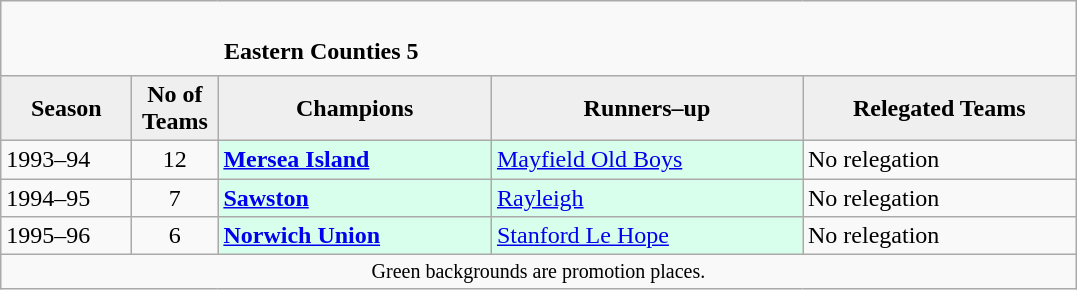<table class="wikitable" style="text-align: left;">
<tr>
<td colspan="11" cellpadding="0" cellspacing="0"><br><table border="0" style="width:100%;" cellpadding="0" cellspacing="0">
<tr>
<td style="width:20%; border:0;"></td>
<td style="border:0;"><strong>Eastern Counties 5</strong></td>
<td style="width:20%; border:0;"></td>
</tr>
</table>
</td>
</tr>
<tr>
<th style="background:#efefef; width:80px;">Season</th>
<th style="background:#efefef; width:50px;">No of Teams</th>
<th style="background:#efefef; width:175px;">Champions</th>
<th style="background:#efefef; width:200px;">Runners–up</th>
<th style="background:#efefef; width:175px;">Relegated Teams</th>
</tr>
<tr align=left>
<td>1993–94</td>
<td style="text-align: center;">12</td>
<td style="background:#d8ffeb;"><strong><a href='#'>Mersea Island</a></strong></td>
<td style="background:#d8ffeb;"><a href='#'>Mayfield Old Boys</a></td>
<td>No relegation</td>
</tr>
<tr>
<td>1994–95</td>
<td style="text-align: center;">7</td>
<td style="background:#d8ffeb;"><strong><a href='#'>Sawston</a></strong></td>
<td style="background:#d8ffeb;"><a href='#'>Rayleigh</a></td>
<td>No relegation</td>
</tr>
<tr>
<td>1995–96</td>
<td style="text-align: center;">6</td>
<td style="background:#d8ffeb;"><strong><a href='#'>Norwich Union</a></strong></td>
<td style="background:#d8ffeb;"><a href='#'>Stanford Le Hope</a></td>
<td>No relegation</td>
</tr>
<tr>
<td colspan="15"  style="border:0; font-size:smaller; text-align:center;">Green backgrounds are promotion places.</td>
</tr>
</table>
